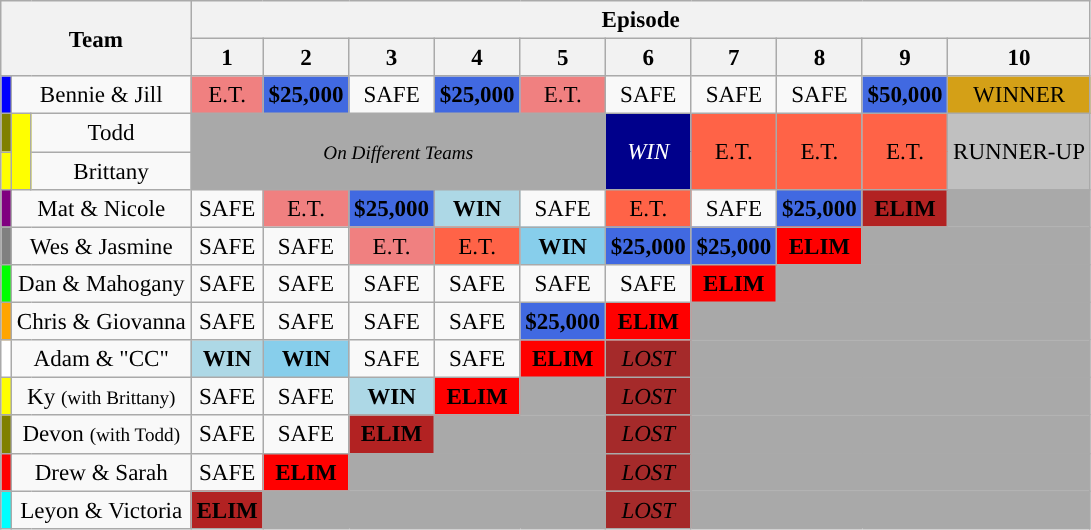<table class="wikitable" border="2" style="text-align:center;font-size:96%">
<tr>
<th rowspan="2" colspan="3">Team</th>
<th colspan="10">Episode</th>
</tr>
<tr>
<th>1</th>
<th>2</th>
<th>3</th>
<th>4</th>
<th>5</th>
<th>6</th>
<th>7</th>
<th>8</th>
<th>9</th>
<th>10</th>
</tr>
<tr>
<td style="background:Blue"></td>
<td colspan="2">Bennie & Jill</td>
<td style="background:lightcoral;">E.T.</td>
<td style="background:royalblue;"><strong>$25,000</strong></td>
<td>SAFE</td>
<td style="background:royalblue;"><strong>$25,000</strong></td>
<td style="background:lightcoral;">E.T.</td>
<td>SAFE</td>
<td>SAFE</td>
<td>SAFE</td>
<td style="background:royalblue;"><strong>$50,000</strong></td>
<td style="background:#D4A017;">WINNER</td>
</tr>
<tr>
<td style="background: Olive"></td>
<td rowspan="2" style="background:Yellow"></td>
<td>Todd</td>
<td bgcolor="darkgray" rowspan="2" colspan="5"><small><em>On Different Teams</em></small></td>
<td rowspan="2" style="background:darkblue; color:white;"><em>WIN</em></td>
<td rowspan="2" style="background:tomato;">E.T.</td>
<td rowspan="2" style="background:tomato;">E.T.</td>
<td rowspan="2" style="background:tomato;">E.T.</td>
<td rowspan="2" style="background:silver;">RUNNER-UP</td>
</tr>
<tr>
<td style="background:yellow"></td>
<td>Brittany</td>
</tr>
<tr>
<td style="background: Purple"></td>
<td colspan="2">Mat & Nicole</td>
<td>SAFE</td>
<td style="background:lightcoral;">E.T.</td>
<td style="background:royalblue;"><strong>$25,000</strong></td>
<td style="background:lightblue;"><strong>WIN</strong></td>
<td>SAFE</td>
<td style="background:tomato;">E.T.</td>
<td>SAFE</td>
<td style="background:royalblue;"><strong>$25,000</strong></td>
<td style="background:firebrick;"><strong>ELIM</strong></td>
<td bgcolor="darkgray" colspan="1"></td>
</tr>
<tr>
<td style="background: Gray"></td>
<td colspan="2">Wes & Jasmine</td>
<td>SAFE</td>
<td>SAFE</td>
<td style="background:lightcoral;">E.T.</td>
<td style="background:tomato;">E.T.</td>
<td style="background:skyblue;"><strong>WIN</strong></td>
<td style="background:royalblue;"><strong>$25,000</strong></td>
<td style="background:royalblue;"><strong>$25,000</strong></td>
<td style="background:red;"><strong>ELIM</strong></td>
<td bgcolor="darkgray" colspan="2"></td>
</tr>
<tr>
<td style="background:Lime"></td>
<td colspan="2">Dan & Mahogany</td>
<td>SAFE</td>
<td>SAFE</td>
<td>SAFE</td>
<td>SAFE</td>
<td>SAFE</td>
<td>SAFE</td>
<td style="background:red;"><strong>ELIM</strong></td>
<td bgcolor="darkgray" colspan="3"></td>
</tr>
<tr>
<td style="background: Orange"></td>
<td colspan="2">Chris & Giovanna</td>
<td>SAFE</td>
<td>SAFE</td>
<td>SAFE</td>
<td>SAFE</td>
<td style="background:royalblue;"><strong>$25,000</strong></td>
<td style="background:red;"><strong>ELIM</strong></td>
<td bgcolor="darkgray" colspan="4"></td>
</tr>
<tr>
<td style="background: White"></td>
<td colspan="2">Adam & "CC"</td>
<td style="background:lightblue;"><strong>WIN</strong></td>
<td style="background:skyblue;"><strong>WIN</strong></td>
<td>SAFE</td>
<td>SAFE</td>
<td style="background:red;"><strong>ELIM</strong></td>
<td bgcolor="brown"><em>LOST</em></td>
<td bgcolor="darkgray" colspan="4"></td>
</tr>
<tr>
<td style="background: Yellow"></td>
<td colspan="2">Ky <small>(with Brittany)</small></td>
<td>SAFE</td>
<td>SAFE</td>
<td style="background:lightblue;"><strong>WIN</strong></td>
<td style="background:red;"><strong>ELIM</strong></td>
<td bgcolor="darkgray" colspan="1"></td>
<td bgcolor="brown"><em>LOST</em></td>
<td bgcolor="darkgray" colspan="4"></td>
</tr>
<tr>
<td style="background: Olive"></td>
<td colspan="2">Devon <small>(with Todd)</small></td>
<td>SAFE</td>
<td>SAFE</td>
<td style="background:firebrick;"><strong>ELIM</strong></td>
<td bgcolor="darkgray" colspan="2"></td>
<td bgcolor="brown"><em>LOST</em></td>
<td bgcolor="darkgray" colspan="4"></td>
</tr>
<tr>
<td style="background: Red"></td>
<td colspan="2">Drew & Sarah</td>
<td>SAFE</td>
<td style="background:red;"><strong>ELIM</strong></td>
<td bgcolor="darkgray" colspan="3"></td>
<td bgcolor="brown"><em>LOST</em></td>
<td bgcolor="darkgray" colspan="4"></td>
</tr>
<tr>
<td style="background:aqua"></td>
<td colspan="2">Leyon & Victoria</td>
<td style="background:firebrick;"><strong>ELIM</strong></td>
<td bgcolor="darkgray" colspan="4"></td>
<td bgcolor="brown"><em>LOST</em></td>
<td bgcolor="darkgray" colspan="4"></td>
</tr>
</table>
